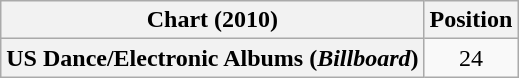<table class="wikitable plainrowheaders">
<tr>
<th scope="col">Chart (2010)</th>
<th scope="col">Position</th>
</tr>
<tr>
<th scope="row">US Dance/Electronic Albums (<em>Billboard</em>)</th>
<td align=center>24</td>
</tr>
</table>
